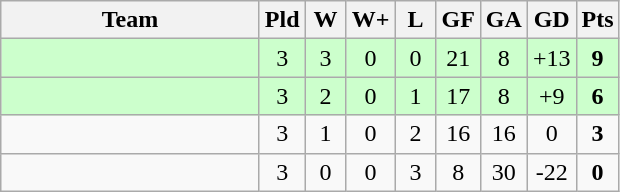<table class="wikitable" style="text-align:center;">
<tr>
<th width=165>Team</th>
<th width=20>Pld</th>
<th width=20>W</th>
<th width=20>W+</th>
<th width=20>L</th>
<th width=20>GF</th>
<th width=20>GA</th>
<th width=20>GD</th>
<th width=20>Pts</th>
</tr>
<tr align=center style="background:#ccffcc;">
<td align=left></td>
<td>3</td>
<td>3</td>
<td>0</td>
<td>0</td>
<td>21</td>
<td>8</td>
<td>+13</td>
<td><strong>9</strong></td>
</tr>
<tr align=center style="background:#ccffcc;">
<td align=left></td>
<td>3</td>
<td>2</td>
<td>0</td>
<td>1</td>
<td>17</td>
<td>8</td>
<td>+9</td>
<td><strong>6</strong></td>
</tr>
<tr align=center>
<td align=left></td>
<td>3</td>
<td>1</td>
<td>0</td>
<td>2</td>
<td>16</td>
<td>16</td>
<td>0</td>
<td><strong>3</strong></td>
</tr>
<tr align=center>
<td align=left></td>
<td>3</td>
<td>0</td>
<td>0</td>
<td>3</td>
<td>8</td>
<td>30</td>
<td>-22</td>
<td><strong>0</strong></td>
</tr>
</table>
